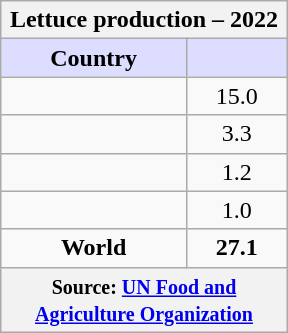<table class="wikitable floatright" style="clear:right; width:12em; text-align:center; margin-right:1em;">
<tr>
<th colspan=2>Lettuce production – 2022</th>
</tr>
<tr>
<th style="background:#ddf;">Country</th>
<th style="background:#ddf;"></th>
</tr>
<tr>
<td></td>
<td>15.0</td>
</tr>
<tr>
<td></td>
<td>3.3</td>
</tr>
<tr>
<td></td>
<td>1.2</td>
</tr>
<tr>
<td></td>
<td>1.0</td>
</tr>
<tr>
<td><strong>World</strong></td>
<td><strong>27.1</strong></td>
</tr>
<tr>
<th colspan=2><small>Source: <a href='#'>UN Food and Agriculture Organization</a></small></th>
</tr>
</table>
